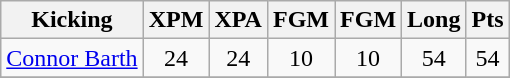<table class="wikitable">
<tr>
<th>Kicking</th>
<th>XPM</th>
<th>XPA</th>
<th>FGM</th>
<th>FGM</th>
<th>Long</th>
<th>Pts</th>
</tr>
<tr>
<td><a href='#'>Connor Barth</a></td>
<td align="center">24</td>
<td align="center">24</td>
<td align="center">10</td>
<td align="center">10</td>
<td align="center">54</td>
<td align="center">54</td>
</tr>
<tr>
</tr>
</table>
